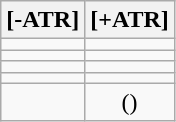<table class="wikitable" style="text-align:center;">
<tr>
<th>[-ATR]</th>
<th>[+ATR]</th>
</tr>
<tr>
<td></td>
<td></td>
</tr>
<tr>
<td></td>
<td></td>
</tr>
<tr>
<td></td>
<td></td>
</tr>
<tr>
<td></td>
<td></td>
</tr>
<tr>
<td></td>
<td>()</td>
</tr>
</table>
